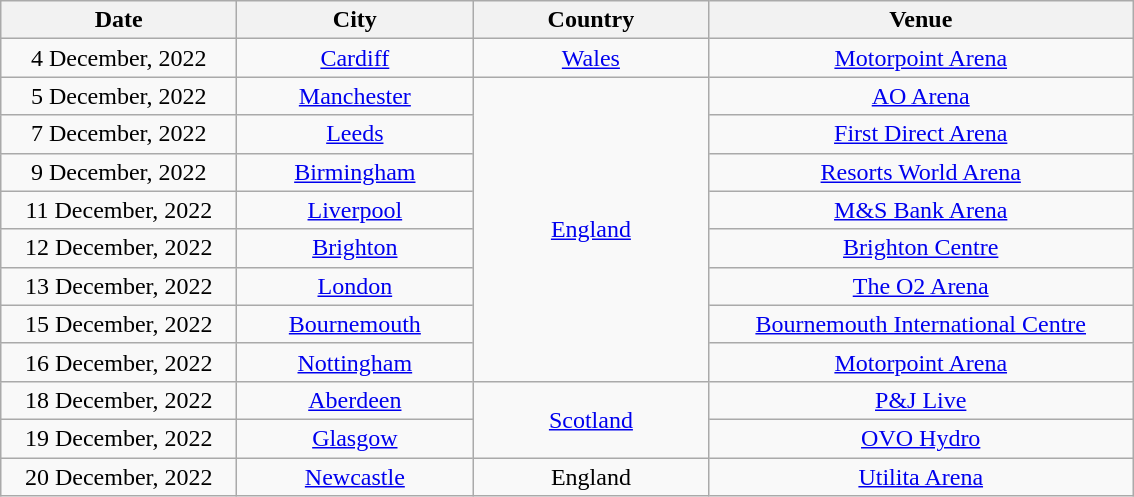<table class="wikitable plainrowheaders" style="text-align:center;">
<tr>
<th width="150">Date</th>
<th width="150">City</th>
<th width="150">Country</th>
<th width="275">Venue</th>
</tr>
<tr>
<td>4 December, 2022</td>
<td><a href='#'>Cardiff</a></td>
<td><a href='#'>Wales</a></td>
<td><a href='#'>Motorpoint Arena</a></td>
</tr>
<tr>
<td>5 December, 2022</td>
<td><a href='#'>Manchester</a></td>
<td rowspan="8"><a href='#'>England</a></td>
<td><a href='#'>AO Arena</a></td>
</tr>
<tr>
<td>7 December, 2022</td>
<td><a href='#'>Leeds</a></td>
<td><a href='#'>First Direct Arena</a></td>
</tr>
<tr>
<td>9 December, 2022</td>
<td><a href='#'>Birmingham</a></td>
<td><a href='#'>Resorts World Arena</a></td>
</tr>
<tr>
<td>11 December, 2022</td>
<td><a href='#'>Liverpool</a></td>
<td><a href='#'>M&S Bank Arena</a></td>
</tr>
<tr>
<td>12 December, 2022</td>
<td><a href='#'>Brighton</a></td>
<td><a href='#'>Brighton Centre</a></td>
</tr>
<tr>
<td>13 December, 2022</td>
<td><a href='#'>London</a></td>
<td><a href='#'>The O2 Arena</a></td>
</tr>
<tr>
<td>15 December, 2022</td>
<td><a href='#'>Bournemouth</a></td>
<td><a href='#'>Bournemouth International Centre</a></td>
</tr>
<tr>
<td>16 December, 2022</td>
<td><a href='#'>Nottingham</a></td>
<td><a href='#'>Motorpoint Arena</a></td>
</tr>
<tr>
<td>18 December, 2022</td>
<td><a href='#'>Aberdeen</a></td>
<td rowspan="2"><a href='#'>Scotland</a></td>
<td><a href='#'>P&J Live</a></td>
</tr>
<tr>
<td>19 December, 2022</td>
<td><a href='#'>Glasgow</a></td>
<td><a href='#'>OVO Hydro</a></td>
</tr>
<tr>
<td>20 December, 2022</td>
<td><a href='#'>Newcastle</a></td>
<td>England</td>
<td><a href='#'>Utilita Arena</a></td>
</tr>
</table>
